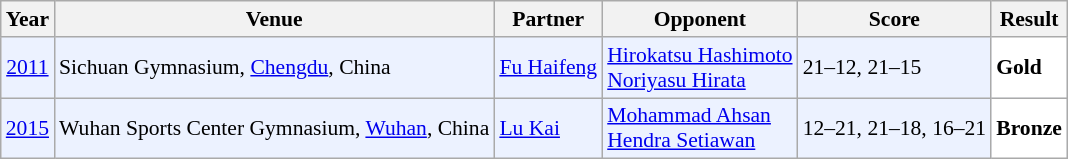<table class="sortable wikitable" style="font-size: 90%;">
<tr>
<th>Year</th>
<th>Venue</th>
<th>Partner</th>
<th>Opponent</th>
<th>Score</th>
<th>Result</th>
</tr>
<tr style="background:#ECF2FF">
<td align="center"><a href='#'>2011</a></td>
<td align="left">Sichuan Gymnasium, <a href='#'>Chengdu</a>, China</td>
<td align="left"> <a href='#'>Fu Haifeng</a></td>
<td align="left"> <a href='#'>Hirokatsu Hashimoto</a><br> <a href='#'>Noriyasu Hirata</a></td>
<td align="left">21–12, 21–15</td>
<td style="text-align:left; background:white"> <strong>Gold</strong></td>
</tr>
<tr style="background:#ECF2FF">
<td align="center"><a href='#'>2015</a></td>
<td align="left">Wuhan Sports Center Gymnasium, <a href='#'>Wuhan</a>, China</td>
<td align="left"> <a href='#'>Lu Kai</a></td>
<td align="left"> <a href='#'>Mohammad Ahsan</a><br> <a href='#'>Hendra Setiawan</a></td>
<td align="left">12–21, 21–18, 16–21</td>
<td style="text-align:left; background:white"> <strong>Bronze</strong></td>
</tr>
</table>
